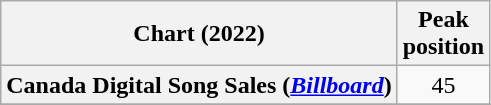<table class="wikitable sortable plainrowheaders" style="text-align:center">
<tr>
<th>Chart (2022)</th>
<th>Peak<br>position</th>
</tr>
<tr>
<th scope="row">Canada Digital Song Sales (<a href='#'><em>Billboard</em></a>)</th>
<td>45</td>
</tr>
<tr>
</tr>
</table>
